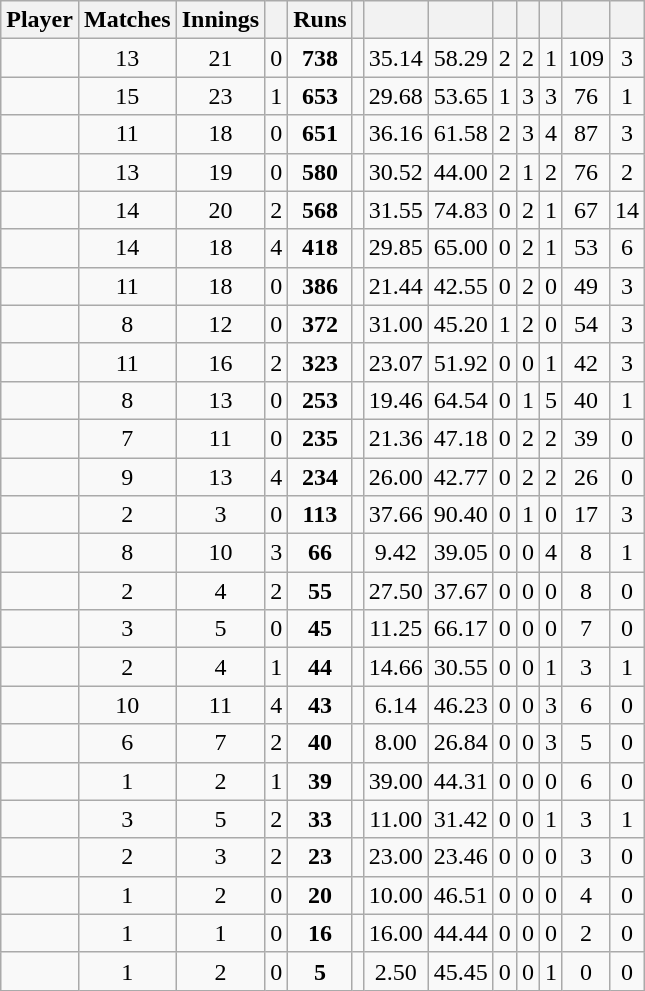<table class="wikitable sortable" style="text-align:center">
<tr>
<th>Player</th>
<th>Matches</th>
<th>Innings</th>
<th></th>
<th>Runs</th>
<th></th>
<th></th>
<th></th>
<th></th>
<th></th>
<th></th>
<th></th>
<th></th>
</tr>
<tr>
<td align="left"></td>
<td>13</td>
<td>21</td>
<td>0</td>
<td><strong>738</strong></td>
<td></td>
<td>35.14</td>
<td>58.29</td>
<td>2</td>
<td>2</td>
<td>1</td>
<td>109</td>
<td>3</td>
</tr>
<tr>
<td align="left"></td>
<td>15</td>
<td>23</td>
<td>1</td>
<td><strong>653</strong></td>
<td></td>
<td>29.68</td>
<td>53.65</td>
<td>1</td>
<td>3</td>
<td>3</td>
<td>76</td>
<td>1</td>
</tr>
<tr>
<td align="left"></td>
<td>11</td>
<td>18</td>
<td>0</td>
<td><strong>651</strong></td>
<td></td>
<td>36.16</td>
<td>61.58</td>
<td>2</td>
<td>3</td>
<td>4</td>
<td>87</td>
<td>3</td>
</tr>
<tr>
<td align="left"></td>
<td>13</td>
<td>19</td>
<td>0</td>
<td><strong>580</strong></td>
<td></td>
<td>30.52</td>
<td>44.00</td>
<td>2</td>
<td>1</td>
<td>2</td>
<td>76</td>
<td>2</td>
</tr>
<tr>
<td align="left"></td>
<td>14</td>
<td>20</td>
<td>2</td>
<td><strong>568</strong></td>
<td></td>
<td>31.55</td>
<td>74.83</td>
<td>0</td>
<td>2</td>
<td>1</td>
<td>67</td>
<td>14</td>
</tr>
<tr>
<td align="left"></td>
<td>14</td>
<td>18</td>
<td>4</td>
<td><strong>418</strong></td>
<td></td>
<td>29.85</td>
<td>65.00</td>
<td>0</td>
<td>2</td>
<td>1</td>
<td>53</td>
<td>6</td>
</tr>
<tr>
<td align="left"></td>
<td>11</td>
<td>18</td>
<td>0</td>
<td><strong>386</strong></td>
<td></td>
<td>21.44</td>
<td>42.55</td>
<td>0</td>
<td>2</td>
<td>0</td>
<td>49</td>
<td>3</td>
</tr>
<tr>
<td align="left"></td>
<td>8</td>
<td>12</td>
<td>0</td>
<td><strong>372</strong></td>
<td></td>
<td>31.00</td>
<td>45.20</td>
<td>1</td>
<td>2</td>
<td>0</td>
<td>54</td>
<td>3</td>
</tr>
<tr>
<td align="left"></td>
<td>11</td>
<td>16</td>
<td>2</td>
<td><strong>323</strong></td>
<td></td>
<td>23.07</td>
<td>51.92</td>
<td>0</td>
<td>0</td>
<td>1</td>
<td>42</td>
<td>3</td>
</tr>
<tr>
<td align="left"></td>
<td>8</td>
<td>13</td>
<td>0</td>
<td><strong>253</strong></td>
<td></td>
<td>19.46</td>
<td>64.54</td>
<td>0</td>
<td>1</td>
<td>5</td>
<td>40</td>
<td>1</td>
</tr>
<tr>
<td align="left"></td>
<td>7</td>
<td>11</td>
<td>0</td>
<td><strong>235</strong></td>
<td></td>
<td>21.36</td>
<td>47.18</td>
<td>0</td>
<td>2</td>
<td>2</td>
<td>39</td>
<td>0</td>
</tr>
<tr>
<td align="left"></td>
<td>9</td>
<td>13</td>
<td>4</td>
<td><strong>234</strong></td>
<td></td>
<td>26.00</td>
<td>42.77</td>
<td>0</td>
<td>2</td>
<td>2</td>
<td>26</td>
<td>0</td>
</tr>
<tr>
<td align="left"></td>
<td>2</td>
<td>3</td>
<td>0</td>
<td><strong>113</strong></td>
<td></td>
<td>37.66</td>
<td>90.40</td>
<td>0</td>
<td>1</td>
<td>0</td>
<td>17</td>
<td>3</td>
</tr>
<tr>
<td align="left"></td>
<td>8</td>
<td>10</td>
<td>3</td>
<td><strong>66</strong></td>
<td></td>
<td>9.42</td>
<td>39.05</td>
<td>0</td>
<td>0</td>
<td>4</td>
<td>8</td>
<td>1</td>
</tr>
<tr>
<td align="left"></td>
<td>2</td>
<td>4</td>
<td>2</td>
<td><strong>55</strong></td>
<td></td>
<td>27.50</td>
<td>37.67</td>
<td>0</td>
<td>0</td>
<td>0</td>
<td>8</td>
<td>0</td>
</tr>
<tr>
<td align="left"></td>
<td>3</td>
<td>5</td>
<td>0</td>
<td><strong>45</strong></td>
<td></td>
<td>11.25</td>
<td>66.17</td>
<td>0</td>
<td>0</td>
<td>0</td>
<td>7</td>
<td>0</td>
</tr>
<tr>
<td align="left"></td>
<td>2</td>
<td>4</td>
<td>1</td>
<td><strong>44</strong></td>
<td></td>
<td>14.66</td>
<td>30.55</td>
<td>0</td>
<td>0</td>
<td>1</td>
<td>3</td>
<td>1</td>
</tr>
<tr>
<td align="left"></td>
<td>10</td>
<td>11</td>
<td>4</td>
<td><strong>43</strong></td>
<td></td>
<td>6.14</td>
<td>46.23</td>
<td>0</td>
<td>0</td>
<td>3</td>
<td>6</td>
<td>0</td>
</tr>
<tr>
<td align="left"></td>
<td>6</td>
<td>7</td>
<td>2</td>
<td><strong>40</strong></td>
<td></td>
<td>8.00</td>
<td>26.84</td>
<td>0</td>
<td>0</td>
<td>3</td>
<td>5</td>
<td>0</td>
</tr>
<tr>
<td align="left"></td>
<td>1</td>
<td>2</td>
<td>1</td>
<td><strong>39</strong></td>
<td></td>
<td>39.00</td>
<td>44.31</td>
<td>0</td>
<td>0</td>
<td>0</td>
<td>6</td>
<td>0</td>
</tr>
<tr>
<td align="left"></td>
<td>3</td>
<td>5</td>
<td>2</td>
<td><strong>33</strong></td>
<td></td>
<td>11.00</td>
<td>31.42</td>
<td>0</td>
<td>0</td>
<td>1</td>
<td>3</td>
<td>1</td>
</tr>
<tr>
<td align="left"></td>
<td>2</td>
<td>3</td>
<td>2</td>
<td><strong>23</strong></td>
<td></td>
<td>23.00</td>
<td>23.46</td>
<td>0</td>
<td>0</td>
<td>0</td>
<td>3</td>
<td>0</td>
</tr>
<tr>
<td align="left"></td>
<td>1</td>
<td>2</td>
<td>0</td>
<td><strong>20</strong></td>
<td></td>
<td>10.00</td>
<td>46.51</td>
<td>0</td>
<td>0</td>
<td>0</td>
<td>4</td>
<td>0</td>
</tr>
<tr>
<td align="left"></td>
<td>1</td>
<td>1</td>
<td>0</td>
<td><strong>16</strong></td>
<td></td>
<td>16.00</td>
<td>44.44</td>
<td>0</td>
<td>0</td>
<td>0</td>
<td>2</td>
<td>0</td>
</tr>
<tr>
<td align="left"></td>
<td>1</td>
<td>2</td>
<td>0</td>
<td><strong>5</strong></td>
<td></td>
<td>2.50</td>
<td>45.45</td>
<td>0</td>
<td>0</td>
<td>1</td>
<td>0</td>
<td>0</td>
</tr>
</table>
